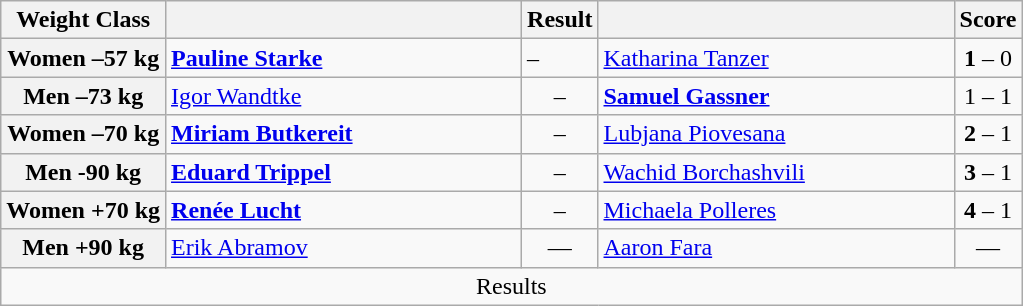<table class="wikitable">
<tr>
<th>Weight Class</th>
<th style="width: 230px;"></th>
<th>Result</th>
<th style="width: 230px;"></th>
<th>Score</th>
</tr>
<tr>
<th>Women –57 kg</th>
<td><strong><a href='#'>Pauline Starke</a></strong></td>
<td><strong></strong> – </td>
<td><a href='#'>Katharina Tanzer</a></td>
<td align=center><strong>1</strong> – 0</td>
</tr>
<tr>
<th>Men –73 kg</th>
<td><a href='#'>Igor Wandtke</a></td>
<td align=center> – <strong></strong></td>
<td><strong><a href='#'>Samuel Gassner</a></strong></td>
<td align=center>1 – 1</td>
</tr>
<tr>
<th>Women –70 kg</th>
<td><strong><a href='#'>Miriam Butkereit</a></strong></td>
<td align=center><strong></strong> – </td>
<td><a href='#'>Lubjana Piovesana</a></td>
<td align=center><strong>2</strong> – 1</td>
</tr>
<tr>
<th>Men -90 kg</th>
<td><strong><a href='#'>Eduard Trippel</a></strong></td>
<td align=center><strong></strong> – </td>
<td><a href='#'>Wachid Borchashvili</a></td>
<td align=center><strong>3</strong> – 1</td>
</tr>
<tr>
<th>Women +70 kg</th>
<td><strong><a href='#'>Renée Lucht</a></strong></td>
<td align=center><strong></strong> – </td>
<td><a href='#'>Michaela Polleres</a></td>
<td align=center><strong>4</strong> – 1</td>
</tr>
<tr>
<th>Men +90 kg</th>
<td><a href='#'>Erik Abramov</a></td>
<td align=center>—</td>
<td><a href='#'>Aaron Fara</a></td>
<td align=center>—</td>
</tr>
<tr>
<td align=center colspan=5>Results</td>
</tr>
</table>
